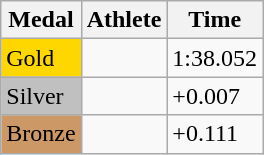<table class="wikitable">
<tr>
<th>Medal</th>
<th>Athlete</th>
<th>Time</th>
</tr>
<tr>
<td bgcolor="gold">Gold</td>
<td></td>
<td>1:38.052</td>
</tr>
<tr>
<td bgcolor="silver">Silver</td>
<td></td>
<td>+0.007</td>
</tr>
<tr>
<td bgcolor="CC9966">Bronze</td>
<td></td>
<td>+0.111</td>
</tr>
</table>
